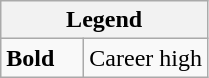<table class="wikitable">
<tr>
<th colspan="2">Legend</th>
</tr>
<tr>
<td style="width:3em;"><strong>Bold</strong></td>
<td>Career high</td>
</tr>
</table>
